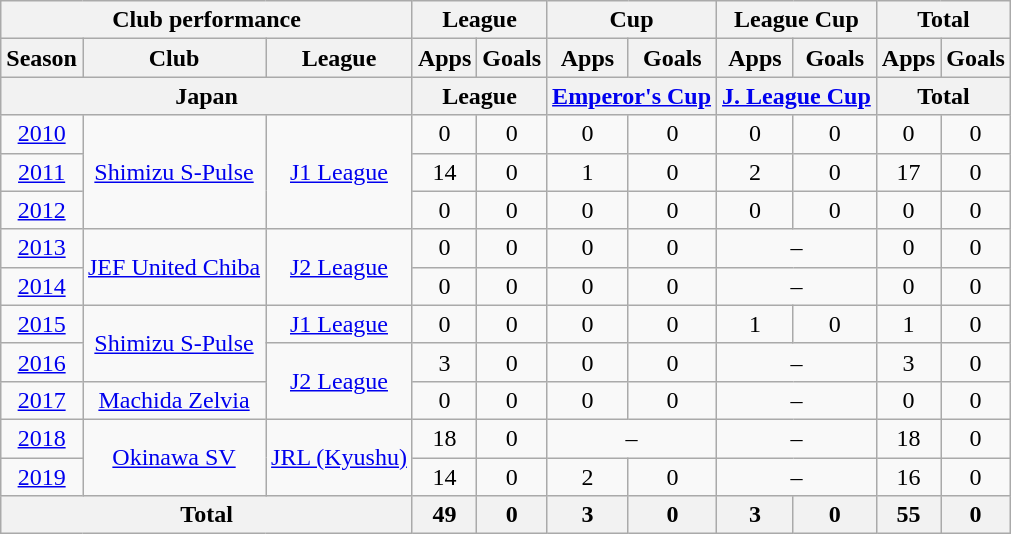<table class="wikitable" style="text-align:center;">
<tr>
<th colspan=3>Club performance</th>
<th colspan=2>League</th>
<th colspan=2>Cup</th>
<th colspan=2>League Cup</th>
<th colspan=2>Total</th>
</tr>
<tr>
<th>Season</th>
<th>Club</th>
<th>League</th>
<th>Apps</th>
<th>Goals</th>
<th>Apps</th>
<th>Goals</th>
<th>Apps</th>
<th>Goals</th>
<th>Apps</th>
<th>Goals</th>
</tr>
<tr>
<th colspan=3>Japan</th>
<th colspan=2>League</th>
<th colspan=2><a href='#'>Emperor's Cup</a></th>
<th colspan=2><a href='#'>J. League Cup</a></th>
<th colspan=2>Total</th>
</tr>
<tr>
<td><a href='#'>2010</a></td>
<td rowspan="3"><a href='#'>Shimizu S-Pulse</a></td>
<td rowspan="3"><a href='#'>J1 League</a></td>
<td>0</td>
<td>0</td>
<td>0</td>
<td>0</td>
<td>0</td>
<td>0</td>
<td>0</td>
<td>0</td>
</tr>
<tr>
<td><a href='#'>2011</a></td>
<td>14</td>
<td>0</td>
<td>1</td>
<td>0</td>
<td>2</td>
<td>0</td>
<td>17</td>
<td>0</td>
</tr>
<tr>
<td><a href='#'>2012</a></td>
<td>0</td>
<td>0</td>
<td>0</td>
<td>0</td>
<td>0</td>
<td>0</td>
<td>0</td>
<td>0</td>
</tr>
<tr>
<td><a href='#'>2013</a></td>
<td rowspan="2"><a href='#'>JEF United Chiba</a></td>
<td rowspan="2"><a href='#'>J2 League</a></td>
<td>0</td>
<td>0</td>
<td>0</td>
<td>0</td>
<td colspan="2">–</td>
<td>0</td>
<td>0</td>
</tr>
<tr>
<td><a href='#'>2014</a></td>
<td>0</td>
<td>0</td>
<td>0</td>
<td>0</td>
<td colspan="2">–</td>
<td>0</td>
<td>0</td>
</tr>
<tr>
<td><a href='#'>2015</a></td>
<td rowspan="2"><a href='#'>Shimizu S-Pulse</a></td>
<td rowspan="1"><a href='#'>J1 League</a></td>
<td>0</td>
<td>0</td>
<td>0</td>
<td>0</td>
<td>1</td>
<td>0</td>
<td>1</td>
<td>0</td>
</tr>
<tr>
<td><a href='#'>2016</a></td>
<td rowspan="2"><a href='#'>J2 League</a></td>
<td>3</td>
<td>0</td>
<td>0</td>
<td>0</td>
<td colspan="2">–</td>
<td>3</td>
<td>0</td>
</tr>
<tr>
<td><a href='#'>2017</a></td>
<td><a href='#'>Machida Zelvia</a></td>
<td>0</td>
<td>0</td>
<td>0</td>
<td>0</td>
<td colspan="2">–</td>
<td>0</td>
<td>0</td>
</tr>
<tr>
<td><a href='#'>2018</a></td>
<td rowspan="2"><a href='#'>Okinawa SV</a></td>
<td rowspan="2"><a href='#'>JRL (Kyushu)</a></td>
<td>18</td>
<td>0</td>
<td colspan="2">–</td>
<td colspan="2">–</td>
<td>18</td>
<td>0</td>
</tr>
<tr>
<td><a href='#'>2019</a></td>
<td>14</td>
<td>0</td>
<td>2</td>
<td>0</td>
<td colspan="2">–</td>
<td>16</td>
<td>0</td>
</tr>
<tr>
<th colspan=3>Total</th>
<th>49</th>
<th>0</th>
<th>3</th>
<th>0</th>
<th>3</th>
<th>0</th>
<th>55</th>
<th>0</th>
</tr>
</table>
